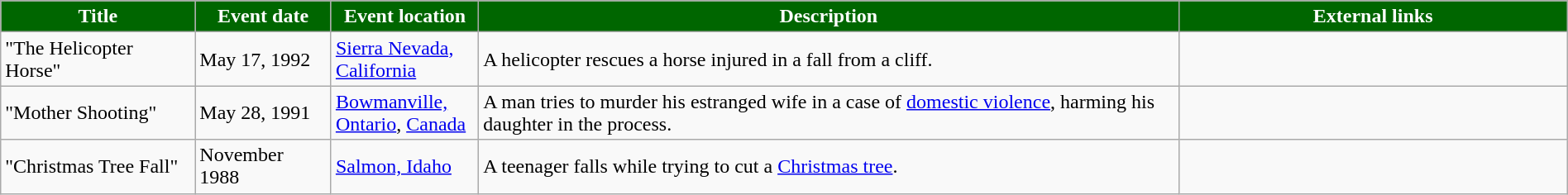<table class="wikitable" style="width: 100%;">
<tr>
<th style="background: #006600; color: #FFFFFF; width: 10%;">Title</th>
<th style="background: #006600; color: #FFFFFF; width: 7%;">Event date</th>
<th style="background: #006600; color: #FFFFFF; width: 7%;">Event location</th>
<th style="background: #006600; color: #FFFFFF; width: 36%;">Description</th>
<th style="background: #006600; color: #FFFFFF; width: 20%;">External links</th>
</tr>
<tr>
<td>"The Helicopter Horse"</td>
<td>May 17, 1992</td>
<td><a href='#'>Sierra Nevada, California</a></td>
<td>A helicopter rescues a horse injured in a fall from a cliff.</td>
<td></td>
</tr>
<tr>
<td>"Mother Shooting"</td>
<td>May 28, 1991</td>
<td><a href='#'>Bowmanville, Ontario</a>, <a href='#'>Canada</a></td>
<td>A man tries to murder his estranged wife in a case of <a href='#'>domestic violence</a>, harming his daughter in the process.</td>
<td></td>
</tr>
<tr>
<td>"Christmas Tree Fall"</td>
<td>November 1988</td>
<td><a href='#'>Salmon, Idaho</a></td>
<td>A teenager falls while trying to cut a <a href='#'>Christmas tree</a>.</td>
<td></td>
</tr>
</table>
